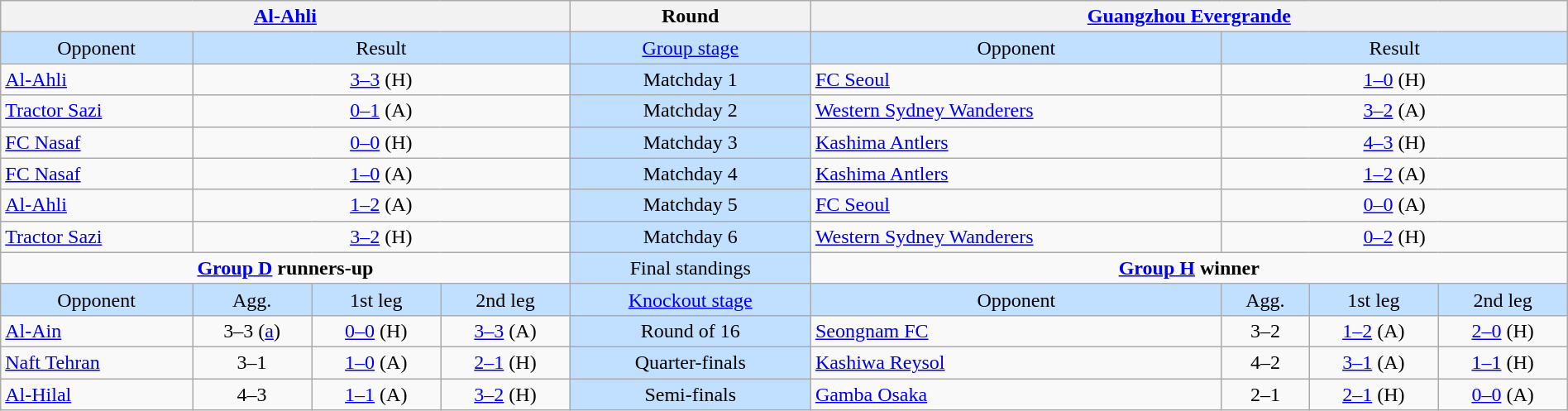<table class="wikitable" style="text-align: center;width: 100%">
<tr>
<th colspan=4> <a href='#'>Al-Ahli</a></th>
<th>Round</th>
<th colspan=4> <a href='#'>Guangzhou Evergrande</a></th>
</tr>
<tr bgcolor=#c1e0ff>
<td>Opponent</td>
<td colspan=3>Result</td>
<td><a href='#'>Group stage</a></td>
<td>Opponent</td>
<td colspan=3>Result</td>
</tr>
<tr>
<td align=left> <a href='#'>Al-Ahli</a></td>
<td colspan=3><a href='#'>3–3</a> (H)</td>
<td bgcolor=#c1e0ff>Matchday 1</td>
<td align=left> <a href='#'>FC Seoul</a></td>
<td colspan=3><a href='#'>1–0</a> (H)</td>
</tr>
<tr>
<td align=left> <a href='#'>Tractor Sazi</a></td>
<td colspan=3><a href='#'>0–1</a> (A)</td>
<td bgcolor=#c1e0ff>Matchday 2</td>
<td align=left> <a href='#'>Western Sydney Wanderers</a></td>
<td colspan=3><a href='#'>3–2</a> (A)</td>
</tr>
<tr>
<td align=left> <a href='#'>FC Nasaf</a></td>
<td colspan=3><a href='#'>0–0</a> (H)</td>
<td bgcolor=#c1e0ff>Matchday 3</td>
<td align=left> <a href='#'>Kashima Antlers</a></td>
<td colspan=3><a href='#'>4–3</a> (H)</td>
</tr>
<tr>
<td align=left> <a href='#'>FC Nasaf</a></td>
<td colspan=3><a href='#'>1–0</a> (A)</td>
<td bgcolor=#c1e0ff>Matchday 4</td>
<td align=left> <a href='#'>Kashima Antlers</a></td>
<td colspan=3><a href='#'>1–2</a> (A)</td>
</tr>
<tr>
<td align=left> <a href='#'>Al-Ahli</a></td>
<td colspan=3><a href='#'>1–2</a> (A)</td>
<td bgcolor=#c1e0ff>Matchday 5</td>
<td align=left> <a href='#'>FC Seoul</a></td>
<td colspan=3><a href='#'>0–0</a> (A)</td>
</tr>
<tr>
<td align=left> <a href='#'>Tractor Sazi</a></td>
<td colspan=3><a href='#'>3–2</a> (H)</td>
<td bgcolor=#c1e0ff>Matchday 6</td>
<td align=left> <a href='#'>Western Sydney Wanderers</a></td>
<td colspan=3><a href='#'>0–2</a> (H)</td>
</tr>
<tr>
<td colspan=4 align=center valign=top><strong><a href='#'>Group D</a> runners-up</strong><br></td>
<td bgcolor=#c1e0ff>Final standings</td>
<td colspan=4 align=center valign=top><strong><a href='#'>Group H</a> winner</strong><br></td>
</tr>
<tr bgcolor=#c1e0ff>
<td>Opponent</td>
<td>Agg.</td>
<td>1st leg</td>
<td>2nd leg</td>
<td><a href='#'>Knockout stage</a></td>
<td>Opponent</td>
<td>Agg.</td>
<td>1st leg</td>
<td>2nd leg</td>
</tr>
<tr>
<td align=left> <a href='#'>Al-Ain</a></td>
<td>3–3 (<a href='#'>a</a>)</td>
<td><a href='#'>0–0</a> (H)</td>
<td><a href='#'>3–3</a> (A)</td>
<td bgcolor=#c1e0ff>Round of 16</td>
<td align=left> <a href='#'>Seongnam FC</a></td>
<td>3–2</td>
<td><a href='#'>1–2</a> (A)</td>
<td><a href='#'>2–0</a> (H)</td>
</tr>
<tr>
<td align=left> <a href='#'>Naft Tehran</a></td>
<td>3–1</td>
<td><a href='#'>1–0</a> (A)</td>
<td><a href='#'>2–1</a> (H)</td>
<td bgcolor=#c1e0ff>Quarter-finals</td>
<td align=left> <a href='#'>Kashiwa Reysol</a></td>
<td>4–2</td>
<td><a href='#'>3–1</a> (A)</td>
<td><a href='#'>1–1</a> (H)</td>
</tr>
<tr>
<td align=left> <a href='#'>Al-Hilal</a></td>
<td>4–3</td>
<td><a href='#'>1–1</a> (A)</td>
<td><a href='#'>3–2</a> (H)</td>
<td bgcolor=#c1e0ff>Semi-finals</td>
<td align=left> <a href='#'>Gamba Osaka</a></td>
<td>2–1</td>
<td><a href='#'>2–1</a> (H)</td>
<td><a href='#'>0–0</a> (A)</td>
</tr>
</table>
